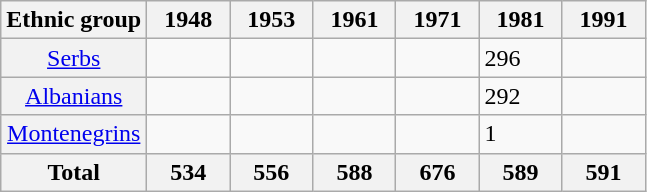<table class="wikitable" border="1">
<tr>
<th>Ethnic group</th>
<th style=width:3em>1948</th>
<th style=width:3em>1953</th>
<th style=width:3em>1961</th>
<th style=width:3em>1971</th>
<th style=width:3em>1981</th>
<th style=width:3em>1991</th>
</tr>
<tr>
<th style=font-weight:300><a href='#'>Serbs</a></th>
<td></td>
<td></td>
<td></td>
<td></td>
<td>296</td>
<td></td>
</tr>
<tr>
<th style=font-weight:300><a href='#'>Albanians</a></th>
<td></td>
<td></td>
<td></td>
<td></td>
<td>292</td>
<td></td>
</tr>
<tr>
<th style=font-weight:300><a href='#'>Montenegrins</a></th>
<td></td>
<td></td>
<td></td>
<td></td>
<td>1</td>
<td></td>
</tr>
<tr>
<th>Total</th>
<th>534</th>
<th>556</th>
<th>588</th>
<th>676</th>
<th>589</th>
<th>591</th>
</tr>
</table>
